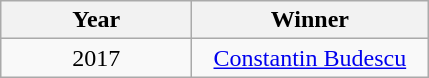<table class="wikitable">
<tr>
<th style="width:120px;">Year</th>
<th style="width:150px;">Winner</th>
</tr>
<tr>
<td style="text-align:center;">2017</td>
<td style="text-align:center;"><a href='#'>Constantin Budescu</a></td>
</tr>
</table>
